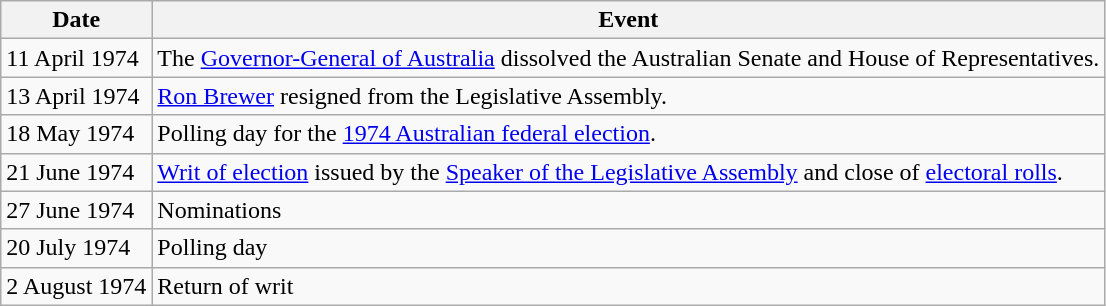<table class="wikitable">
<tr>
<th>Date</th>
<th>Event</th>
</tr>
<tr>
<td>11 April 1974</td>
<td>The <a href='#'>Governor-General of Australia</a> dissolved the Australian Senate and House of Representatives.</td>
</tr>
<tr>
<td>13 April 1974</td>
<td><a href='#'>Ron Brewer</a> resigned from the Legislative Assembly.</td>
</tr>
<tr>
<td>18 May 1974</td>
<td>Polling day for the <a href='#'>1974 Australian federal election</a>.</td>
</tr>
<tr>
<td>21 June 1974</td>
<td><a href='#'>Writ of election</a> issued by the <a href='#'>Speaker of the Legislative Assembly</a> and close of <a href='#'>electoral rolls</a>.</td>
</tr>
<tr>
<td>27 June 1974</td>
<td>Nominations</td>
</tr>
<tr>
<td>20 July 1974</td>
<td>Polling day</td>
</tr>
<tr>
<td>2 August 1974</td>
<td>Return of writ</td>
</tr>
</table>
